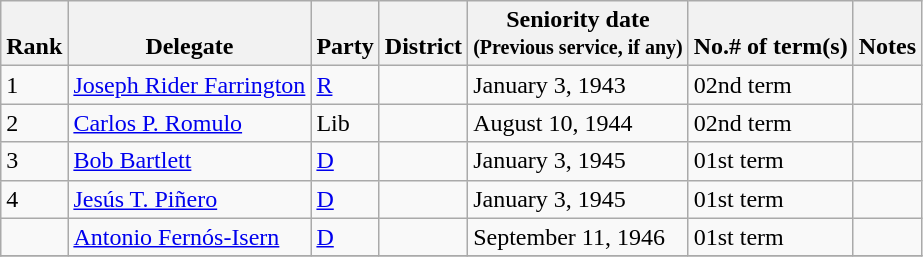<table class="wikitable sortable">
<tr valign=bottom>
<th>Rank</th>
<th>Delegate</th>
<th>Party</th>
<th>District</th>
<th>Seniority date<br><small>(Previous service, if any)</small><br></th>
<th>No.# of term(s)</th>
<th>Notes</th>
</tr>
<tr>
<td>1</td>
<td><a href='#'>Joseph Rider Farrington</a></td>
<td><a href='#'>R</a></td>
<td></td>
<td>January 3, 1943</td>
<td>02nd term</td>
<td></td>
</tr>
<tr>
<td>2</td>
<td><a href='#'>Carlos P. Romulo</a></td>
<td>Lib</td>
<td></td>
<td>August 10, 1944</td>
<td>02nd term</td>
<td></td>
</tr>
<tr>
<td>3</td>
<td><a href='#'>Bob Bartlett</a></td>
<td><a href='#'>D</a></td>
<td></td>
<td>January 3, 1945</td>
<td>01st term</td>
<td></td>
</tr>
<tr>
<td>4</td>
<td><a href='#'>Jesús T. Piñero</a></td>
<td><a href='#'>D</a></td>
<td></td>
<td>January 3, 1945</td>
<td>01st term</td>
<td></td>
</tr>
<tr>
<td></td>
<td><a href='#'>Antonio Fernós-Isern</a></td>
<td><a href='#'>D</a></td>
<td></td>
<td>September 11, 1946</td>
<td>01st term</td>
<td></td>
</tr>
<tr>
</tr>
</table>
